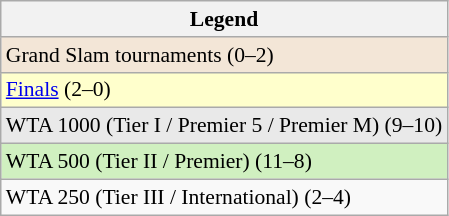<table class=wikitable  style=font-size:90%>
<tr>
<th>Legend</th>
</tr>
<tr>
<td bgcolor=f3e6d7>Grand Slam tournaments (0–2)</td>
</tr>
<tr>
<td bgcolor=FFFFCC><a href='#'>Finals</a> (2–0)</td>
</tr>
<tr>
<td bgcolor=e9e9e9>WTA 1000 (Tier I / Premier 5 / Premier M) (9–10)</td>
</tr>
<tr>
<td bgcolor=d0f0c0>WTA 500 (Tier II / Premier) (11–8)</td>
</tr>
<tr>
<td>WTA 250 (Tier III / International) (2–4)</td>
</tr>
</table>
